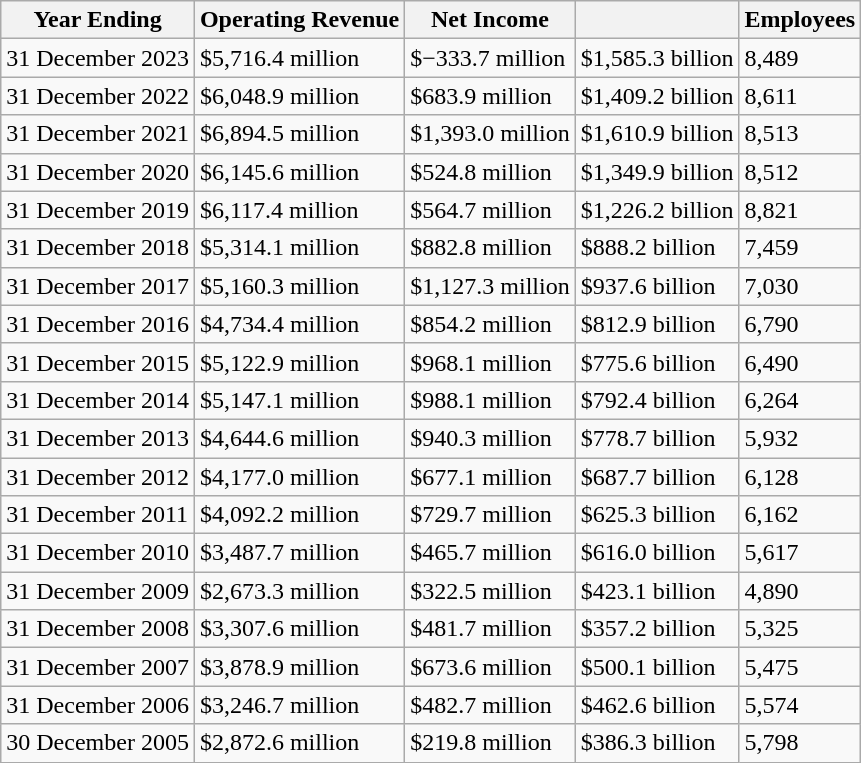<table class="wikitable">
<tr sfekjlfk>
<th>Year Ending</th>
<th>Operating Revenue</th>
<th>Net Income</th>
<th></th>
<th>Employees</th>
</tr>
<tr>
<td>31 December 2023</td>
<td>$5,716.4 million</td>
<td>$−333.7 million</td>
<td>$1,585.3 billion</td>
<td>8,489</td>
</tr>
<tr>
<td>31 December 2022</td>
<td>$6,048.9 million</td>
<td>$683.9 million</td>
<td>$1,409.2 billion</td>
<td>8,611</td>
</tr>
<tr>
<td>31 December 2021</td>
<td>$6,894.5 million</td>
<td>$1,393.0 million</td>
<td>$1,610.9 billion</td>
<td>8,513</td>
</tr>
<tr>
<td>31 December 2020</td>
<td>$6,145.6 million</td>
<td>$524.8 million</td>
<td>$1,349.9 billion</td>
<td>8,512</td>
</tr>
<tr>
<td>31 December 2019</td>
<td>$6,117.4 million</td>
<td>$564.7 million</td>
<td>$1,226.2 billion</td>
<td>8,821</td>
</tr>
<tr>
<td>31 December 2018</td>
<td>$5,314.1 million</td>
<td>$882.8 million</td>
<td>$888.2 billion</td>
<td>7,459</td>
</tr>
<tr>
<td>31 December 2017</td>
<td>$5,160.3 million</td>
<td>$1,127.3 million</td>
<td>$937.6 billion</td>
<td>7,030</td>
</tr>
<tr>
<td>31 December 2016</td>
<td>$4,734.4 million</td>
<td>$854.2 million</td>
<td>$812.9 billion</td>
<td>6,790</td>
</tr>
<tr>
<td>31 December 2015</td>
<td>$5,122.9 million</td>
<td>$968.1 million</td>
<td>$775.6 billion</td>
<td>6,490</td>
</tr>
<tr>
<td>31 December 2014</td>
<td>$5,147.1 million</td>
<td>$988.1 million</td>
<td>$792.4 billion</td>
<td>6,264</td>
</tr>
<tr>
<td>31 December 2013</td>
<td>$4,644.6 million</td>
<td>$940.3 million</td>
<td>$778.7 billion</td>
<td>5,932</td>
</tr>
<tr>
<td>31 December 2012</td>
<td>$4,177.0 million</td>
<td>$677.1 million</td>
<td>$687.7 billion</td>
<td>6,128</td>
</tr>
<tr>
<td>31 December 2011</td>
<td>$4,092.2 million</td>
<td>$729.7 million</td>
<td>$625.3 billion</td>
<td>6,162</td>
</tr>
<tr>
<td>31 December 2010</td>
<td>$3,487.7 million</td>
<td>$465.7 million</td>
<td>$616.0 billion</td>
<td>5,617</td>
</tr>
<tr>
<td>31 December 2009</td>
<td>$2,673.3 million</td>
<td>$322.5 million</td>
<td>$423.1 billion</td>
<td>4,890</td>
</tr>
<tr>
<td>31 December 2008</td>
<td>$3,307.6 million</td>
<td>$481.7 million</td>
<td>$357.2 billion</td>
<td>5,325</td>
</tr>
<tr>
<td>31 December 2007</td>
<td>$3,878.9 million</td>
<td>$673.6 million</td>
<td>$500.1 billion</td>
<td>5,475</td>
</tr>
<tr>
<td>31 December 2006</td>
<td>$3,246.7 million</td>
<td>$482.7 million</td>
<td>$462.6 billion</td>
<td>5,574</td>
</tr>
<tr>
<td>30 December 2005</td>
<td>$2,872.6 million</td>
<td>$219.8 million</td>
<td>$386.3 billion</td>
<td>5,798</td>
</tr>
</table>
